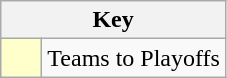<table class="wikitable" style="text-align: center;">
<tr>
<th colspan=2>Key</th>
</tr>
<tr>
<td style="background:#ffffcc; width:20px;"></td>
<td align=left>Teams to Playoffs</td>
</tr>
</table>
